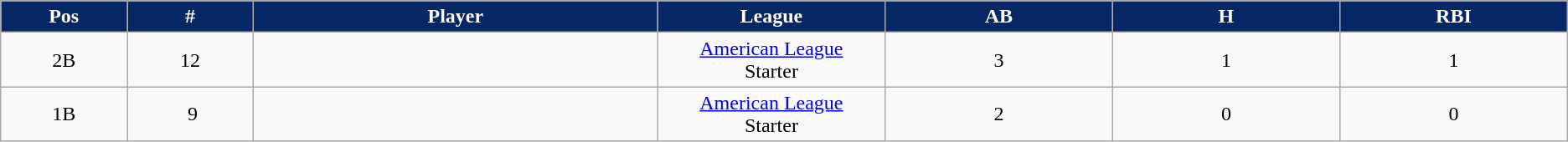<table class="wikitable sortable">
<tr>
<th style="background:#072764;color:white;" width="5%">Pos</th>
<th style="background:#072764;color:white;" width="5%">#</th>
<th style="background:#072764;color:white;" width="16%">Player</th>
<th style="background:#072764;color:white;" width="9%">League</th>
<th style="background:#072764;color:white;" width="9%">AB</th>
<th style="background:#072764;color:white;" width="9%">H</th>
<th style="background:#072764;color:white;" width="9%">RBI</th>
</tr>
<tr align="center">
<td>2B</td>
<td>12</td>
<td></td>
<td><a href='#'>American League</a><br>Starter</td>
<td>3</td>
<td>1</td>
<td>1</td>
</tr>
<tr align="center">
<td>1B</td>
<td> 9</td>
<td></td>
<td><a href='#'>American League</a><br>Starter</td>
<td>2</td>
<td>0</td>
<td>0</td>
</tr>
</table>
